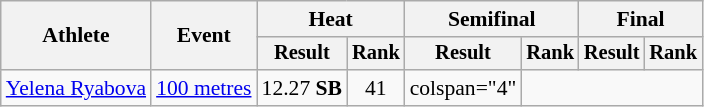<table class="wikitable" style="font-size:90%">
<tr>
<th rowspan="2">Athlete</th>
<th rowspan="2">Event</th>
<th colspan="2">Heat</th>
<th colspan="2">Semifinal</th>
<th colspan="2">Final</th>
</tr>
<tr style="font-size:95%">
<th>Result</th>
<th>Rank</th>
<th>Result</th>
<th>Rank</th>
<th>Result</th>
<th>Rank</th>
</tr>
<tr style=text-align:center>
<td style=text-align:left><a href='#'>Yelena Ryabova</a></td>
<td style=text-align:left><a href='#'>100 metres</a></td>
<td>12.27 <strong>SB</strong></td>
<td>41</td>
<td>colspan="4" </td>
</tr>
</table>
